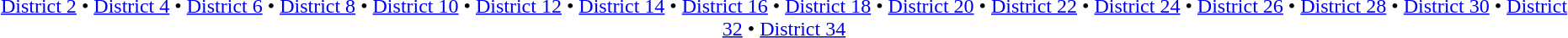<table id=toc class=toc summary=Contents>
<tr>
<td align=center><br><a href='#'>District 2</a> • <a href='#'>District 4</a> • <a href='#'>District 6</a> • <a href='#'>District 8</a> • <a href='#'>District 10</a> • <a href='#'>District 12</a> • <a href='#'>District 14</a> • <a href='#'>District 16</a> • <a href='#'>District 18</a> • <a href='#'>District 20</a> • <a href='#'>District 22</a> • <a href='#'>District 24</a> • <a href='#'>District 26</a> • <a href='#'>District 28</a> • <a href='#'>District 30</a> • <a href='#'>District 32</a> • <a href='#'>District 34</a> </td>
</tr>
</table>
